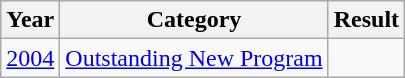<table class="wikitable">
<tr>
<th>Year</th>
<th>Category</th>
<th>Result</th>
</tr>
<tr>
<td><a href='#'>2004</a></td>
<td><a href='#'>Outstanding New Program</a></td>
<td></td>
</tr>
</table>
